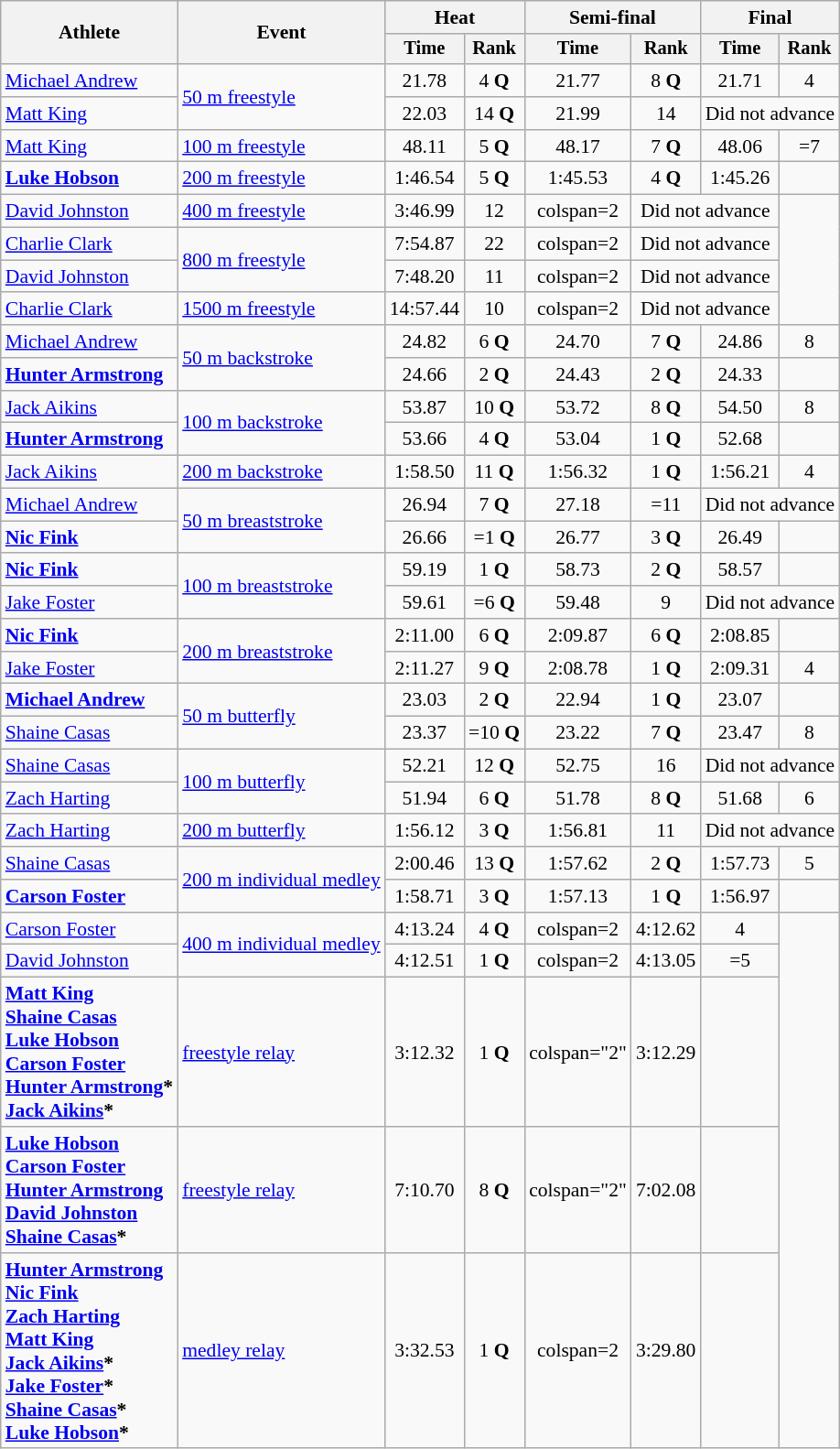<table class="wikitable" style="text-align:center; font-size:90%">
<tr>
<th rowspan="2">Athlete</th>
<th rowspan="2">Event</th>
<th colspan="2">Heat</th>
<th colspan="2">Semi-final</th>
<th colspan="2">Final</th>
</tr>
<tr style="font-size:95%">
<th>Time</th>
<th>Rank</th>
<th>Time</th>
<th>Rank</th>
<th>Time</th>
<th>Rank</th>
</tr>
<tr>
<td align=left><a href='#'>Michael Andrew</a></td>
<td align=left rowspan=2><a href='#'>50 m freestyle</a></td>
<td>21.78</td>
<td>4 <strong>Q</strong></td>
<td>21.77</td>
<td>8 <strong>Q</strong></td>
<td>21.71</td>
<td>4</td>
</tr>
<tr>
<td align=left><a href='#'>Matt King</a></td>
<td>22.03</td>
<td>14 <strong>Q</strong></td>
<td>21.99</td>
<td>14</td>
<td colspan="2">Did not advance</td>
</tr>
<tr>
<td align=left><a href='#'>Matt King</a></td>
<td align=left><a href='#'>100 m freestyle</a></td>
<td>48.11</td>
<td>5 <strong>Q</strong></td>
<td>48.17</td>
<td>7 <strong>Q</strong></td>
<td>48.06</td>
<td>=7</td>
</tr>
<tr>
<td align=left><strong><a href='#'>Luke Hobson</a></strong></td>
<td align=left><a href='#'>200 m freestyle</a></td>
<td>1:46.54</td>
<td>5 <strong>Q</strong></td>
<td>1:45.53</td>
<td>4 <strong>Q</strong></td>
<td>1:45.26</td>
<td></td>
</tr>
<tr>
<td align=left><a href='#'>David Johnston</a></td>
<td align=left><a href='#'>400 m freestyle</a></td>
<td>3:46.99</td>
<td>12</td>
<td>colspan=2 </td>
<td colspan=2>Did not advance</td>
</tr>
<tr>
<td align=left><a href='#'>Charlie Clark</a></td>
<td align=left rowspan=2><a href='#'>800 m freestyle</a></td>
<td>7:54.87</td>
<td>22</td>
<td>colspan=2 </td>
<td colspan=2>Did not advance</td>
</tr>
<tr>
<td align=left><a href='#'>David Johnston</a></td>
<td>7:48.20</td>
<td>11</td>
<td>colspan=2 </td>
<td colspan=2>Did not advance</td>
</tr>
<tr>
<td align=left><a href='#'>Charlie Clark</a></td>
<td align=left><a href='#'>1500 m freestyle</a></td>
<td>14:57.44</td>
<td>10</td>
<td>colspan=2 </td>
<td colspan=2>Did not advance</td>
</tr>
<tr>
<td align=left><a href='#'>Michael Andrew</a></td>
<td align=left rowspan=2><a href='#'>50 m backstroke</a></td>
<td>24.82</td>
<td>6 <strong>Q</strong></td>
<td>24.70</td>
<td>7 <strong>Q</strong></td>
<td>24.86</td>
<td>8</td>
</tr>
<tr>
<td align=left><strong><a href='#'>Hunter Armstrong</a></strong></td>
<td>24.66</td>
<td>2 <strong>Q</strong></td>
<td>24.43</td>
<td>2 <strong>Q</strong></td>
<td>24.33</td>
<td></td>
</tr>
<tr>
<td align=left><a href='#'>Jack Aikins</a></td>
<td align=left rowspan=2><a href='#'>100 m backstroke</a></td>
<td>53.87</td>
<td>10 <strong>Q</strong></td>
<td>53.72</td>
<td>8 <strong>Q</strong></td>
<td>54.50</td>
<td>8</td>
</tr>
<tr>
<td align=left><strong><a href='#'>Hunter Armstrong</a></strong></td>
<td>53.66</td>
<td>4 <strong>Q</strong></td>
<td>53.04</td>
<td>1 <strong>Q</strong></td>
<td>52.68</td>
<td></td>
</tr>
<tr>
<td align=left><a href='#'>Jack Aikins</a></td>
<td align=left><a href='#'>200 m backstroke</a></td>
<td>1:58.50</td>
<td>11 <strong>Q</strong></td>
<td>1:56.32</td>
<td>1 <strong>Q</strong></td>
<td>1:56.21</td>
<td>4</td>
</tr>
<tr>
<td align=left><a href='#'>Michael Andrew</a></td>
<td align=left rowspan=2><a href='#'>50 m breaststroke</a></td>
<td>26.94</td>
<td>7 <strong>Q</strong></td>
<td>27.18</td>
<td>=11</td>
<td colspan="2">Did not advance</td>
</tr>
<tr>
<td align=left><strong><a href='#'>Nic Fink</a></strong></td>
<td>26.66</td>
<td>=1 <strong>Q</strong></td>
<td>26.77</td>
<td>3 <strong>Q</strong></td>
<td>26.49</td>
<td></td>
</tr>
<tr>
<td align=left><strong><a href='#'>Nic Fink</a></strong></td>
<td align=left rowspan=2><a href='#'>100 m breaststroke</a></td>
<td>59.19</td>
<td>1 <strong>Q</strong></td>
<td>58.73</td>
<td>2 <strong>Q</strong></td>
<td>58.57</td>
<td></td>
</tr>
<tr>
<td align=left><a href='#'>Jake Foster</a></td>
<td>59.61</td>
<td>=6 <strong>Q</strong></td>
<td>59.48</td>
<td>9</td>
<td colspan="2">Did not advance</td>
</tr>
<tr>
<td align=left><strong><a href='#'>Nic Fink</a></strong></td>
<td align=left rowspan=2><a href='#'>200 m breaststroke</a></td>
<td>2:11.00</td>
<td>6 <strong>Q</strong></td>
<td>2:09.87</td>
<td>6 <strong>Q</strong></td>
<td>2:08.85</td>
<td></td>
</tr>
<tr>
<td align=left><a href='#'>Jake Foster</a></td>
<td>2:11.27</td>
<td>9 <strong>Q</strong></td>
<td>2:08.78</td>
<td>1 <strong>Q</strong></td>
<td>2:09.31</td>
<td>4</td>
</tr>
<tr>
<td align=left><strong><a href='#'>Michael Andrew</a></strong></td>
<td align=left rowspan=2><a href='#'>50 m butterfly</a></td>
<td>23.03</td>
<td>2 <strong>Q</strong></td>
<td>22.94</td>
<td>1 <strong>Q</strong></td>
<td>23.07</td>
<td></td>
</tr>
<tr>
<td align=left><a href='#'>Shaine Casas</a></td>
<td>23.37</td>
<td>=10 <strong>Q</strong></td>
<td>23.22</td>
<td>7 <strong>Q</strong></td>
<td>23.47</td>
<td>8</td>
</tr>
<tr>
<td align=left><a href='#'>Shaine Casas</a></td>
<td align=left rowspan=2><a href='#'>100 m butterfly</a></td>
<td>52.21</td>
<td>12 <strong>Q</strong></td>
<td>52.75</td>
<td>16</td>
<td colspan="2">Did not advance</td>
</tr>
<tr>
<td align=left><a href='#'>Zach Harting</a></td>
<td>51.94</td>
<td>6 <strong>Q</strong></td>
<td>51.78</td>
<td>8 <strong>Q</strong></td>
<td>51.68</td>
<td>6</td>
</tr>
<tr>
<td align=left><a href='#'>Zach Harting</a></td>
<td align=left><a href='#'>200 m butterfly</a></td>
<td>1:56.12</td>
<td>3 <strong>Q</strong></td>
<td>1:56.81</td>
<td>11</td>
<td colspan="2">Did not advance</td>
</tr>
<tr>
<td align=left><a href='#'>Shaine Casas</a></td>
<td align=left rowspan=2><a href='#'>200 m individual medley</a></td>
<td>2:00.46</td>
<td>13 <strong>Q</strong></td>
<td>1:57.62</td>
<td>2 <strong>Q</strong></td>
<td>1:57.73</td>
<td>5</td>
</tr>
<tr>
<td align=left><strong><a href='#'>Carson Foster</a></strong></td>
<td>1:58.71</td>
<td>3 <strong>Q</strong></td>
<td>1:57.13</td>
<td>1 <strong>Q</strong></td>
<td>1:56.97</td>
<td></td>
</tr>
<tr>
<td align=left><a href='#'>Carson Foster</a></td>
<td align=left rowspan=2><a href='#'>400 m individual medley</a></td>
<td>4:13.24</td>
<td>4 <strong>Q</strong></td>
<td>colspan=2 </td>
<td>4:12.62</td>
<td>4</td>
</tr>
<tr>
<td align=left><a href='#'>David Johnston</a></td>
<td>4:12.51</td>
<td>1 <strong>Q</strong></td>
<td>colspan=2 </td>
<td>4:13.05</td>
<td>=5</td>
</tr>
<tr>
<td align=left><strong><a href='#'>Matt King</a><br><a href='#'>Shaine Casas</a><br><a href='#'>Luke Hobson</a><br><a href='#'>Carson Foster</a><br><a href='#'>Hunter Armstrong</a>*<br><a href='#'>Jack Aikins</a>*</strong></td>
<td align=left><a href='#'> freestyle relay</a></td>
<td>3:12.32</td>
<td>1 <strong>Q</strong></td>
<td>colspan="2" </td>
<td>3:12.29</td>
<td></td>
</tr>
<tr>
<td align=left><strong><a href='#'>Luke Hobson</a><br><a href='#'>Carson Foster</a><br><a href='#'>Hunter Armstrong</a><br><a href='#'>David Johnston</a><br><a href='#'>Shaine Casas</a>*</strong></td>
<td align=left><a href='#'> freestyle relay</a></td>
<td>7:10.70</td>
<td>8 <strong>Q</strong></td>
<td>colspan="2" </td>
<td>7:02.08</td>
<td></td>
</tr>
<tr>
<td align=left><strong><a href='#'>Hunter Armstrong</a><br><a href='#'>Nic Fink</a><br><a href='#'>Zach Harting</a><br><a href='#'>Matt King</a><br><a href='#'>Jack Aikins</a>*<br><a href='#'>Jake Foster</a>*<br><a href='#'>Shaine Casas</a>*<br><a href='#'>Luke Hobson</a>*</strong></td>
<td align=left><a href='#'> medley relay</a></td>
<td>3:32.53</td>
<td>1 <strong>Q</strong></td>
<td>colspan=2 </td>
<td>3:29.80</td>
<td></td>
</tr>
</table>
